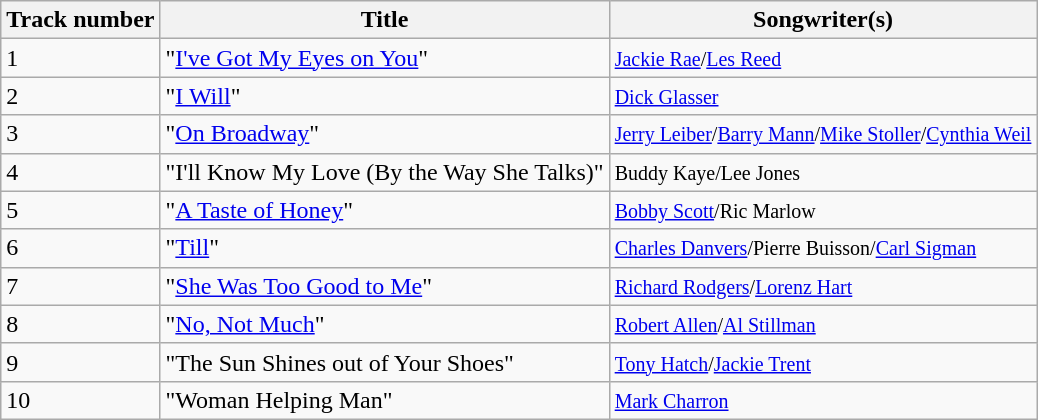<table class="wikitable">
<tr>
<th>Track number</th>
<th>Title</th>
<th>Songwriter(s)</th>
</tr>
<tr>
<td>1</td>
<td>"<a href='#'>I've Got My Eyes on You</a>"</td>
<td><small><a href='#'>Jackie Rae</a>/<a href='#'>Les Reed</a></small> </td>
</tr>
<tr>
<td>2</td>
<td>"<a href='#'>I Will</a>"</td>
<td><small><a href='#'>Dick Glasser</a></small> </td>
</tr>
<tr>
<td>3</td>
<td>"<a href='#'>On Broadway</a>"</td>
<td><small><a href='#'>Jerry Leiber</a>/<a href='#'>Barry Mann</a>/<a href='#'>Mike Stoller</a>/<a href='#'>Cynthia Weil</a></small></td>
</tr>
<tr>
<td>4</td>
<td>"I'll Know My Love (By the Way She Talks)"</td>
<td><small>Buddy Kaye/Lee Jones</small></td>
</tr>
<tr>
<td>5</td>
<td>"<a href='#'>A Taste of Honey</a>"</td>
<td><small><a href='#'>Bobby Scott</a>/Ric Marlow</small></td>
</tr>
<tr>
<td>6</td>
<td>"<a href='#'>Till</a>"</td>
<td><small><a href='#'>Charles Danvers</a>/Pierre Buisson/<a href='#'>Carl Sigman</a></small></td>
</tr>
<tr>
<td>7</td>
<td>"<a href='#'>She Was Too Good to Me</a>"</td>
<td><small><a href='#'>Richard Rodgers</a>/<a href='#'>Lorenz Hart</a></small></td>
</tr>
<tr>
<td>8</td>
<td>"<a href='#'>No, Not Much</a>"</td>
<td><small><a href='#'>Robert Allen</a>/<a href='#'>Al Stillman</a></small></td>
</tr>
<tr>
<td>9</td>
<td>"The Sun Shines out of Your Shoes"</td>
<td><small><a href='#'>Tony Hatch</a>/<a href='#'>Jackie Trent</a></small></td>
</tr>
<tr>
<td>10</td>
<td>"Woman Helping Man"</td>
<td><small><a href='#'>Mark Charron</a></small></td>
</tr>
</table>
